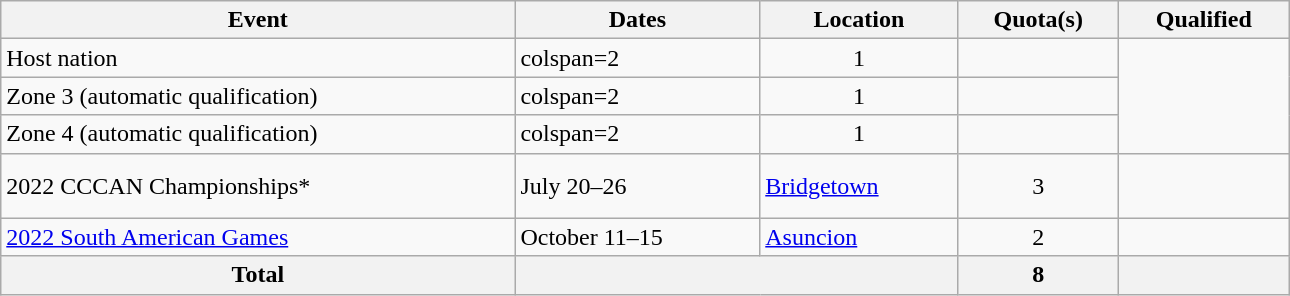<table class="wikitable" width=860>
<tr>
<th>Event</th>
<th>Dates</th>
<th>Location</th>
<th>Quota(s)</th>
<th>Qualified</th>
</tr>
<tr>
<td>Host nation</td>
<td>colspan=2 </td>
<td align=center>1</td>
<td></td>
</tr>
<tr>
<td>Zone 3 (automatic qualification)</td>
<td>colspan=2 </td>
<td align=center>1</td>
<td></td>
</tr>
<tr>
<td>Zone 4 (automatic qualification)</td>
<td>colspan=2 </td>
<td align=center>1</td>
<td></td>
</tr>
<tr>
<td>2022 CCCAN Championships*</td>
<td>July 20–26</td>
<td> <a href='#'>Bridgetown</a></td>
<td align=center>3</td>
<td><br><br></td>
</tr>
<tr>
<td><a href='#'>2022 South American Games</a></td>
<td>October 11–15</td>
<td> <a href='#'>Asuncion</a></td>
<td align=center>2</td>
<td><br></td>
</tr>
<tr>
<th>Total</th>
<th colspan="2"></th>
<th>8</th>
<th></th>
</tr>
</table>
